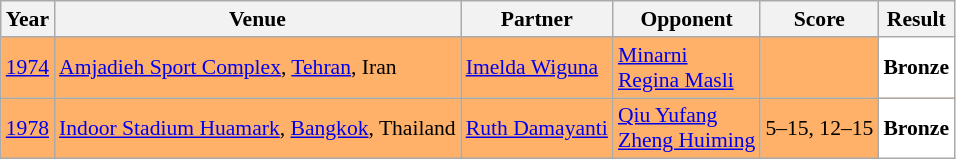<table class="sortable wikitable" style="font-size: 90%;">
<tr>
<th>Year</th>
<th>Venue</th>
<th>Partner</th>
<th>Opponent</th>
<th>Score</th>
<th>Result</th>
</tr>
<tr style="background:#FFB069">
<td align="center"><a href='#'>1974</a></td>
<td align="left"><a href='#'>Amjadieh Sport Complex</a>, <a href='#'>Tehran</a>, Iran</td>
<td align="left"> <a href='#'>Imelda Wiguna</a></td>
<td align="left"> <a href='#'>Minarni</a><br> <a href='#'>Regina Masli</a></td>
<td align="left"></td>
<td style="text-align:left; background:white"> <strong>Bronze</strong></td>
</tr>
<tr style="background:#FFB069">
<td align="center"><a href='#'>1978</a></td>
<td align="left"><a href='#'>Indoor Stadium Huamark</a>, <a href='#'>Bangkok</a>, Thailand</td>
<td align="left"> <a href='#'>Ruth Damayanti</a></td>
<td align="left"> <a href='#'>Qiu Yufang</a><br> <a href='#'>Zheng Huiming</a></td>
<td align="left">5–15, 12–15</td>
<td style="text-align:left; background:white"> <strong>Bronze</strong></td>
</tr>
</table>
